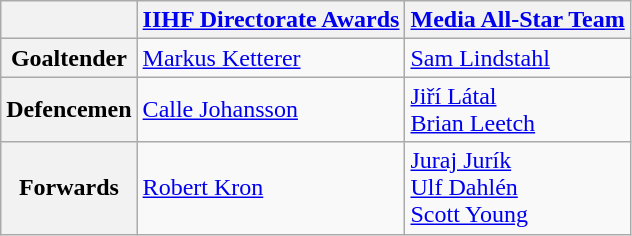<table class="wikitable">
<tr>
<th></th>
<th><a href='#'>IIHF Directorate Awards</a></th>
<th><a href='#'>Media All-Star Team</a></th>
</tr>
<tr>
<th>Goaltender</th>
<td> <a href='#'>Markus Ketterer</a></td>
<td> <a href='#'>Sam Lindstahl</a></td>
</tr>
<tr>
<th>Defencemen</th>
<td> <a href='#'>Calle Johansson</a></td>
<td> <a href='#'>Jiří Látal</a><br> <a href='#'>Brian Leetch</a></td>
</tr>
<tr>
<th>Forwards</th>
<td> <a href='#'>Robert Kron</a></td>
<td> <a href='#'>Juraj Jurík</a><br> <a href='#'>Ulf Dahlén</a><br> <a href='#'>Scott Young</a></td>
</tr>
</table>
